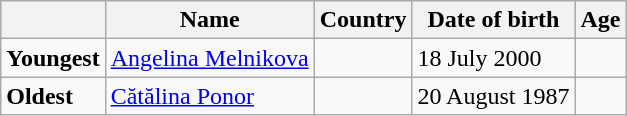<table class="wikitable">
<tr>
<th></th>
<th><strong>Name</strong></th>
<th><strong>Country</strong></th>
<th><strong>Date of birth</strong></th>
<th><strong>Age</strong></th>
</tr>
<tr>
<td><strong>Youngest</strong></td>
<td><a href='#'>Angelina Melnikova</a></td>
<td></td>
<td>18 July 2000</td>
<td></td>
</tr>
<tr>
<td><strong>Oldest</strong></td>
<td><a href='#'>Cătălina Ponor</a></td>
<td></td>
<td>20 August 1987</td>
<td></td>
</tr>
</table>
